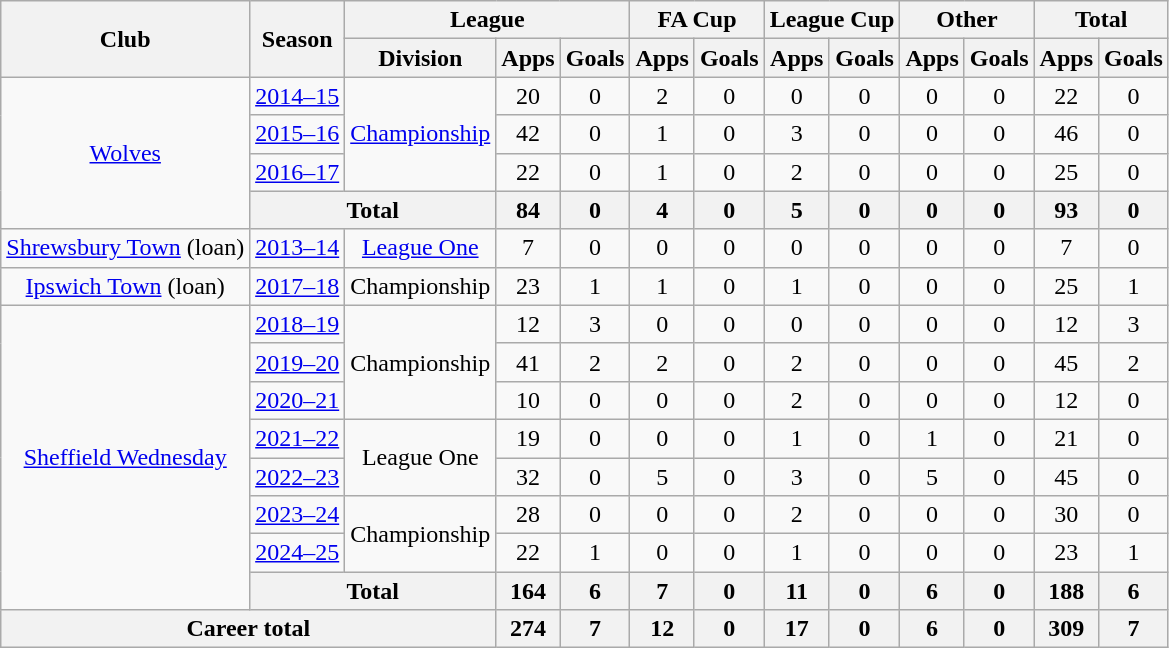<table class="wikitable" style="text-align: center">
<tr>
<th rowspan="2">Club</th>
<th rowspan="2">Season</th>
<th colspan="3">League</th>
<th colspan="2">FA Cup</th>
<th colspan="2">League Cup</th>
<th colspan="2">Other</th>
<th colspan="2">Total</th>
</tr>
<tr>
<th>Division</th>
<th>Apps</th>
<th>Goals</th>
<th>Apps</th>
<th>Goals</th>
<th>Apps</th>
<th>Goals</th>
<th>Apps</th>
<th>Goals</th>
<th>Apps</th>
<th>Goals</th>
</tr>
<tr>
<td rowspan="4"><a href='#'>Wolves</a></td>
<td><a href='#'>2014–15</a></td>
<td rowspan="3"><a href='#'>Championship</a></td>
<td>20</td>
<td>0</td>
<td>2</td>
<td>0</td>
<td>0</td>
<td>0</td>
<td>0</td>
<td>0</td>
<td>22</td>
<td>0</td>
</tr>
<tr>
<td><a href='#'>2015–16</a></td>
<td>42</td>
<td>0</td>
<td>1</td>
<td>0</td>
<td>3</td>
<td>0</td>
<td>0</td>
<td>0</td>
<td>46</td>
<td>0</td>
</tr>
<tr>
<td><a href='#'>2016–17</a></td>
<td>22</td>
<td>0</td>
<td>1</td>
<td>0</td>
<td>2</td>
<td>0</td>
<td>0</td>
<td>0</td>
<td>25</td>
<td>0</td>
</tr>
<tr>
<th colspan="2">Total</th>
<th>84</th>
<th>0</th>
<th>4</th>
<th>0</th>
<th>5</th>
<th>0</th>
<th>0</th>
<th>0</th>
<th>93</th>
<th>0</th>
</tr>
<tr>
<td><a href='#'>Shrewsbury Town</a> (loan)</td>
<td><a href='#'>2013–14</a></td>
<td><a href='#'>League One</a></td>
<td>7</td>
<td>0</td>
<td>0</td>
<td>0</td>
<td>0</td>
<td>0</td>
<td>0</td>
<td>0</td>
<td>7</td>
<td>0</td>
</tr>
<tr>
<td><a href='#'>Ipswich Town</a> (loan)</td>
<td><a href='#'>2017–18</a></td>
<td>Championship</td>
<td>23</td>
<td>1</td>
<td>1</td>
<td>0</td>
<td>1</td>
<td>0</td>
<td>0</td>
<td>0</td>
<td>25</td>
<td>1</td>
</tr>
<tr>
<td rowspan="8"><a href='#'>Sheffield Wednesday</a></td>
<td><a href='#'>2018–19</a></td>
<td rowspan="3">Championship</td>
<td>12</td>
<td>3</td>
<td>0</td>
<td>0</td>
<td>0</td>
<td>0</td>
<td>0</td>
<td>0</td>
<td>12</td>
<td>3</td>
</tr>
<tr>
<td><a href='#'>2019–20</a></td>
<td>41</td>
<td>2</td>
<td>2</td>
<td>0</td>
<td>2</td>
<td>0</td>
<td>0</td>
<td>0</td>
<td>45</td>
<td>2</td>
</tr>
<tr>
<td><a href='#'>2020–21</a></td>
<td>10</td>
<td>0</td>
<td>0</td>
<td>0</td>
<td>2</td>
<td>0</td>
<td>0</td>
<td>0</td>
<td>12</td>
<td>0</td>
</tr>
<tr>
<td><a href='#'>2021–22</a></td>
<td rowspan="2">League One</td>
<td>19</td>
<td>0</td>
<td>0</td>
<td>0</td>
<td>1</td>
<td>0</td>
<td>1</td>
<td>0</td>
<td>21</td>
<td>0</td>
</tr>
<tr>
<td><a href='#'>2022–23</a></td>
<td>32</td>
<td>0</td>
<td>5</td>
<td>0</td>
<td>3</td>
<td>0</td>
<td>5</td>
<td>0</td>
<td>45</td>
<td>0</td>
</tr>
<tr>
<td><a href='#'>2023–24</a></td>
<td rowspan="2">Championship</td>
<td>28</td>
<td>0</td>
<td>0</td>
<td>0</td>
<td>2</td>
<td>0</td>
<td>0</td>
<td>0</td>
<td>30</td>
<td>0</td>
</tr>
<tr>
<td><a href='#'>2024–25</a></td>
<td>22</td>
<td>1</td>
<td>0</td>
<td>0</td>
<td>1</td>
<td>0</td>
<td>0</td>
<td>0</td>
<td>23</td>
<td>1</td>
</tr>
<tr>
<th colspan="2">Total</th>
<th>164</th>
<th>6</th>
<th>7</th>
<th>0</th>
<th>11</th>
<th>0</th>
<th>6</th>
<th>0</th>
<th>188</th>
<th>6</th>
</tr>
<tr>
<th colspan="3">Career total</th>
<th>274</th>
<th>7</th>
<th>12</th>
<th>0</th>
<th>17</th>
<th>0</th>
<th>6</th>
<th>0</th>
<th>309</th>
<th>7</th>
</tr>
</table>
